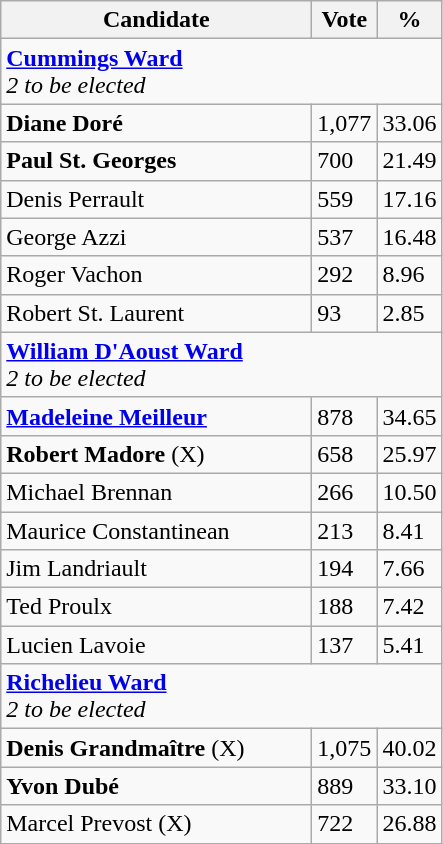<table class="wikitable">
<tr>
<th bgcolor="#DDDDFF" width="200px">Candidate</th>
<th bgcolor="#DDDDFF">Vote</th>
<th bgcolor="#DDDDFF">%</th>
</tr>
<tr>
<td colspan="4"><strong><a href='#'>Cummings Ward</a></strong> <br> <em>2 to be elected</em></td>
</tr>
<tr>
<td><strong>Diane Doré</strong></td>
<td>1,077</td>
<td>33.06</td>
</tr>
<tr>
<td><strong>Paul St. Georges</strong></td>
<td>700</td>
<td>21.49</td>
</tr>
<tr>
<td>Denis Perrault</td>
<td>559</td>
<td>17.16</td>
</tr>
<tr>
<td>George Azzi</td>
<td>537</td>
<td>16.48</td>
</tr>
<tr>
<td>Roger Vachon</td>
<td>292</td>
<td>8.96</td>
</tr>
<tr>
<td>Robert St. Laurent</td>
<td>93</td>
<td>2.85</td>
</tr>
<tr>
<td colspan="4"><strong><a href='#'>William D'Aoust Ward</a></strong> <br> <em>2 to be elected</em></td>
</tr>
<tr>
<td><strong><a href='#'>Madeleine Meilleur</a></strong></td>
<td>878</td>
<td>34.65</td>
</tr>
<tr>
<td><strong>Robert Madore</strong> (X)</td>
<td>658</td>
<td>25.97</td>
</tr>
<tr>
<td>Michael Brennan</td>
<td>266</td>
<td>10.50</td>
</tr>
<tr>
<td>Maurice Constantinean</td>
<td>213</td>
<td>8.41</td>
</tr>
<tr>
<td>Jim Landriault</td>
<td>194</td>
<td>7.66</td>
</tr>
<tr>
<td>Ted Proulx</td>
<td>188</td>
<td>7.42</td>
</tr>
<tr>
<td>Lucien Lavoie</td>
<td>137</td>
<td>5.41</td>
</tr>
<tr>
<td colspan="4"><strong><a href='#'>Richelieu Ward</a></strong> <br> <em>2 to be elected</em></td>
</tr>
<tr>
<td><strong>Denis Grandmaître</strong> (X)</td>
<td>1,075</td>
<td>40.02</td>
</tr>
<tr>
<td><strong>Yvon Dubé</strong></td>
<td>889</td>
<td>33.10</td>
</tr>
<tr>
<td>Marcel Prevost (X)</td>
<td>722</td>
<td>26.88</td>
</tr>
</table>
